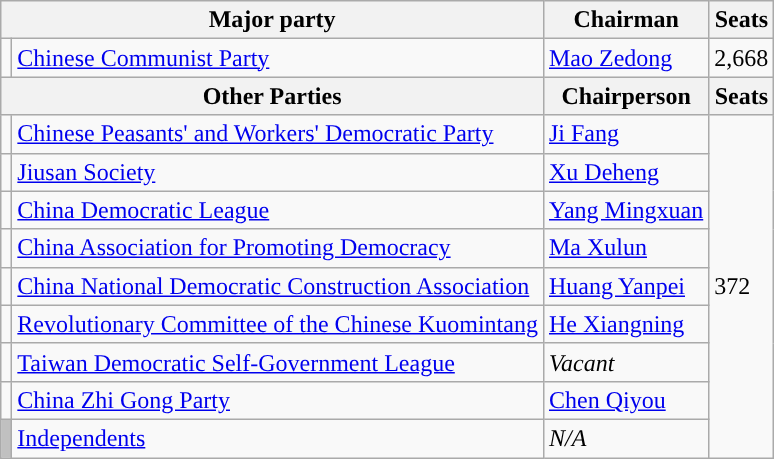<table class="wikitable">
<tr>
<th colspan="2">Major party</th>
<th>Chairman</th>
<th>Seats</th>
</tr>
<tr>
<td style="background: "></td>
<td><a href='#'>Chinese Communist Party</a></td>
<td><a href='#'>Mao Zedong</a></td>
<td>2,668</td>
</tr>
<tr>
<th colspan="2">Other Parties</th>
<th>Chairperson</th>
<th>Seats</th>
</tr>
<tr>
<td style="background: "></td>
<td><a href='#'>Chinese Peasants' and Workers' Democratic Party</a></td>
<td><a href='#'>Ji Fang</a></td>
<td rowspan="9">372</td>
</tr>
<tr>
<td style="background: "></td>
<td><a href='#'>Jiusan Society</a></td>
<td><a href='#'>Xu Deheng</a></td>
</tr>
<tr>
<td style="background: "></td>
<td><a href='#'>China Democratic League</a></td>
<td><a href='#'>Yang Mingxuan</a></td>
</tr>
<tr>
<td style="background: "></td>
<td><a href='#'>China Association for Promoting Democracy</a></td>
<td><a href='#'>Ma Xulun</a></td>
</tr>
<tr>
<td style="background: "></td>
<td><a href='#'>China National Democratic Construction Association</a></td>
<td><a href='#'>Huang Yanpei</a></td>
</tr>
<tr>
<td style="background: "></td>
<td><a href='#'>Revolutionary Committee of the Chinese Kuomintang</a></td>
<td><a href='#'>He Xiangning</a></td>
</tr>
<tr>
<td style="background: "></td>
<td><a href='#'>Taiwan Democratic Self-Government League</a></td>
<td><em>Vacant</em></td>
</tr>
<tr>
<td style="background: "></td>
<td><a href='#'>China Zhi Gong Party</a></td>
<td><a href='#'>Chen Qiyou</a></td>
</tr>
<tr>
<td style="background: #C0C0C0"></td>
<td><a href='#'>Independents</a></td>
<td><em>N/A</em></td>
</tr>
</table>
